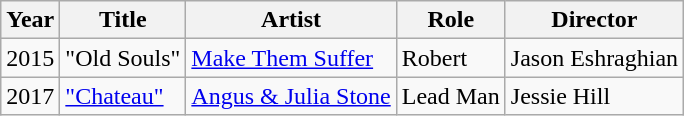<table class="wikitable sortable">
<tr>
<th>Year</th>
<th>Title</th>
<th>Artist</th>
<th>Role</th>
<th>Director</th>
</tr>
<tr>
<td>2015</td>
<td>"Old Souls"</td>
<td><a href='#'>Make Them Suffer</a></td>
<td>Robert</td>
<td>Jason Eshraghian</td>
</tr>
<tr>
<td>2017</td>
<td><a href='#'>"Chateau"</a></td>
<td><a href='#'>Angus & Julia Stone</a></td>
<td>Lead Man</td>
<td>Jessie Hill</td>
</tr>
</table>
